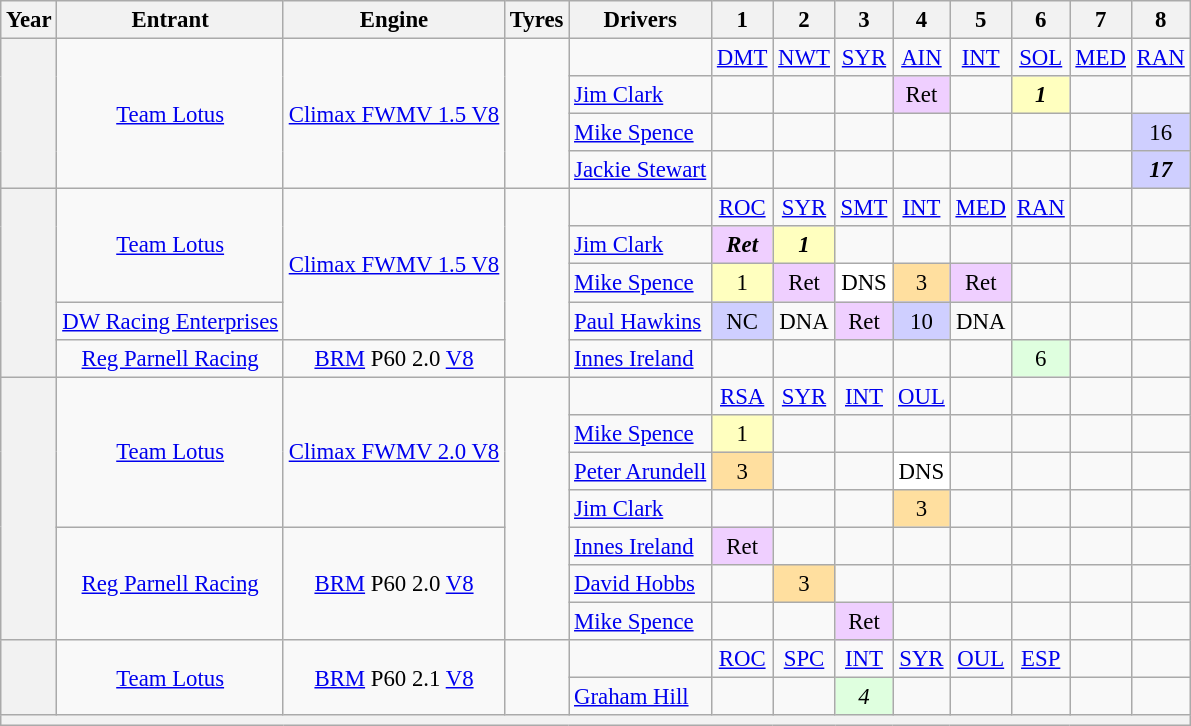<table class="wikitable" style="text-align:center; font-size:95%">
<tr>
<th>Year</th>
<th>Entrant</th>
<th>Engine</th>
<th>Tyres</th>
<th>Drivers</th>
<th>1</th>
<th>2</th>
<th>3</th>
<th>4</th>
<th>5</th>
<th>6</th>
<th>7</th>
<th>8</th>
</tr>
<tr>
<th rowspan=4></th>
<td rowspan=4><a href='#'>Team Lotus</a></td>
<td rowspan=4><a href='#'>Climax FWMV 1.5 V8</a></td>
<td rowspan=4></td>
<td></td>
<td><a href='#'>DMT</a></td>
<td><a href='#'>NWT</a></td>
<td><a href='#'>SYR</a></td>
<td><a href='#'>AIN</a></td>
<td><a href='#'>INT</a></td>
<td><a href='#'>SOL</a></td>
<td><a href='#'>MED</a></td>
<td><a href='#'>RAN</a></td>
</tr>
<tr>
<td align="left"><a href='#'>Jim Clark</a></td>
<td></td>
<td></td>
<td></td>
<td style="background:#EFCFFF;">Ret</td>
<td></td>
<td style="background:#ffffbf;"><strong><em>1</em></strong></td>
<td></td>
<td></td>
</tr>
<tr>
<td align="left"><a href='#'>Mike Spence</a></td>
<td></td>
<td></td>
<td></td>
<td></td>
<td></td>
<td></td>
<td></td>
<td style="background:#CFCFFF;">16</td>
</tr>
<tr>
<td align="left"><a href='#'>Jackie Stewart</a></td>
<td></td>
<td></td>
<td></td>
<td></td>
<td></td>
<td></td>
<td></td>
<td style="background:#CFCFFF;"><strong><em>17</em></strong></td>
</tr>
<tr>
<th rowspan=5></th>
<td rowspan=3><a href='#'>Team Lotus</a></td>
<td rowspan=4><a href='#'>Climax FWMV 1.5 V8</a></td>
<td rowspan=5></td>
<td></td>
<td><a href='#'>ROC</a></td>
<td><a href='#'>SYR</a></td>
<td><a href='#'>SMT</a></td>
<td><a href='#'>INT</a></td>
<td><a href='#'>MED</a></td>
<td><a href='#'>RAN</a></td>
<td></td>
<td></td>
</tr>
<tr>
<td align="left"><a href='#'>Jim Clark</a></td>
<td style="background:#EFCFFF;"><strong><em>Ret</em></strong></td>
<td style="background:#ffffbf;"><strong><em>1</em></strong></td>
<td></td>
<td></td>
<td></td>
<td></td>
<td></td>
<td></td>
</tr>
<tr>
<td align="left"><a href='#'>Mike Spence</a></td>
<td style="background:#ffffbf;">1</td>
<td style="background:#EFCFFF;">Ret</td>
<td style="background:#FFFFFF;">DNS</td>
<td style="background:#ffdf9f;">3</td>
<td style="background:#EFCFFF;">Ret</td>
<td></td>
<td></td>
<td></td>
</tr>
<tr>
<td><a href='#'>DW Racing Enterprises</a></td>
<td align="left"><a href='#'>Paul Hawkins</a></td>
<td style="background:#CFCFFF;">NC</td>
<td>DNA</td>
<td style="background:#EFCFFF;">Ret</td>
<td style="background:#CFCFFF;">10</td>
<td>DNA</td>
<td></td>
<td></td>
<td></td>
</tr>
<tr>
<td><a href='#'>Reg Parnell Racing</a></td>
<td><a href='#'>BRM</a> P60 2.0 <a href='#'>V8</a></td>
<td align="left"><a href='#'>Innes Ireland</a></td>
<td></td>
<td></td>
<td></td>
<td></td>
<td></td>
<td style="background:#DFFFDF;">6</td>
<td></td>
<td></td>
</tr>
<tr>
<th rowspan=7></th>
<td rowspan=4><a href='#'>Team Lotus</a></td>
<td rowspan=4><a href='#'>Climax FWMV 2.0 V8</a></td>
<td rowspan=7></td>
<td></td>
<td><a href='#'>RSA</a></td>
<td><a href='#'>SYR</a></td>
<td><a href='#'>INT</a></td>
<td><a href='#'>OUL</a></td>
<td></td>
<td></td>
<td></td>
<td></td>
</tr>
<tr>
<td align="left"><a href='#'>Mike Spence</a></td>
<td style="background:#ffffbf;">1</td>
<td></td>
<td></td>
<td></td>
<td></td>
<td></td>
<td></td>
<td></td>
</tr>
<tr>
<td align="left"><a href='#'>Peter Arundell</a></td>
<td style="background:#ffdf9f;">3</td>
<td></td>
<td></td>
<td style="background:#FFFFFF;">DNS</td>
<td></td>
<td></td>
<td></td>
<td></td>
</tr>
<tr>
<td align="left"><a href='#'>Jim Clark</a></td>
<td></td>
<td></td>
<td></td>
<td style="background:#ffdf9f;">3</td>
<td></td>
<td></td>
<td></td>
<td></td>
</tr>
<tr>
<td rowspan=3><a href='#'>Reg Parnell Racing</a></td>
<td rowspan=3><a href='#'>BRM</a> P60 2.0 <a href='#'>V8</a></td>
<td align="left"><a href='#'>Innes Ireland</a></td>
<td style="background:#EFCFFF;">Ret</td>
<td></td>
<td></td>
<td></td>
<td></td>
<td></td>
<td></td>
<td></td>
</tr>
<tr>
<td align="left"><a href='#'>David Hobbs</a></td>
<td></td>
<td style="background:#ffdf9f;">3</td>
<td></td>
<td></td>
<td></td>
<td></td>
<td></td>
<td></td>
</tr>
<tr>
<td align="left"><a href='#'>Mike Spence</a></td>
<td></td>
<td></td>
<td style="background:#EFCFFF;">Ret</td>
<td></td>
<td></td>
<td></td>
<td></td>
<td></td>
</tr>
<tr>
<th rowspan=2></th>
<td rowspan=2><a href='#'>Team Lotus</a></td>
<td rowspan=2><a href='#'>BRM</a> P60 2.1 <a href='#'>V8</a></td>
<td rowspan=2></td>
<td></td>
<td><a href='#'>ROC</a></td>
<td><a href='#'>SPC</a></td>
<td><a href='#'>INT</a></td>
<td><a href='#'>SYR</a></td>
<td><a href='#'>OUL</a></td>
<td><a href='#'>ESP</a></td>
<td></td>
<td></td>
</tr>
<tr>
<td align="left"><a href='#'>Graham Hill</a></td>
<td></td>
<td></td>
<td style="background:#DFFFDF;"><em>4</em></td>
<td></td>
<td></td>
<td></td>
<td></td>
<td></td>
</tr>
<tr>
<th colspan="13"></th>
</tr>
</table>
